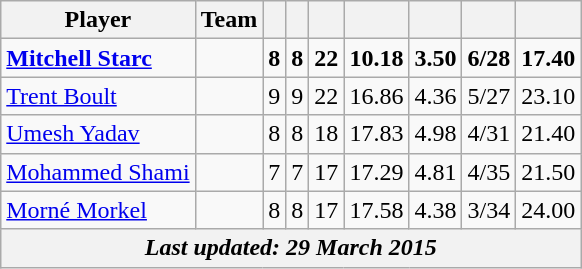<table class="wikitable sortable" style="text-align:center">
<tr>
<th class="unsortable">Player</th>
<th>Team</th>
<th></th>
<th></th>
<th></th>
<th></th>
<th></th>
<th></th>
<th></th>
</tr>
<tr>
<td style="text-align:left"><strong><a href='#'>Mitchell Starc</a></strong></td>
<td style="text-align:left"><strong></strong></td>
<td><strong>8</strong></td>
<td><strong>8</strong></td>
<td><strong>22</strong></td>
<td><strong>10.18</strong></td>
<td><strong>3.50</strong></td>
<td><strong>6/28</strong></td>
<td><strong>17.40</strong></td>
</tr>
<tr>
<td style="text-align:left"><a href='#'>Trent Boult</a></td>
<td style="text-align:left"></td>
<td>9</td>
<td>9</td>
<td>22</td>
<td>16.86</td>
<td>4.36</td>
<td>5/27</td>
<td>23.10</td>
</tr>
<tr>
<td style="text-align:left"><a href='#'>Umesh Yadav</a></td>
<td style="text-align:left"></td>
<td>8</td>
<td>8</td>
<td>18</td>
<td>17.83</td>
<td>4.98</td>
<td>4/31</td>
<td>21.40</td>
</tr>
<tr>
<td style="text-align:left"><a href='#'>Mohammed Shami</a></td>
<td style="text-align:left"></td>
<td>7</td>
<td>7</td>
<td>17</td>
<td>17.29</td>
<td>4.81</td>
<td>4/35</td>
<td>21.50</td>
</tr>
<tr>
<td style="text-align:left"><a href='#'>Morné Morkel</a></td>
<td style="text-align:left"></td>
<td>8</td>
<td>8</td>
<td>17</td>
<td>17.58</td>
<td>4.38</td>
<td>3/34</td>
<td>24.00</td>
</tr>
<tr>
<th colspan=9><em>Last updated: 29 March 2015</em></th>
</tr>
</table>
